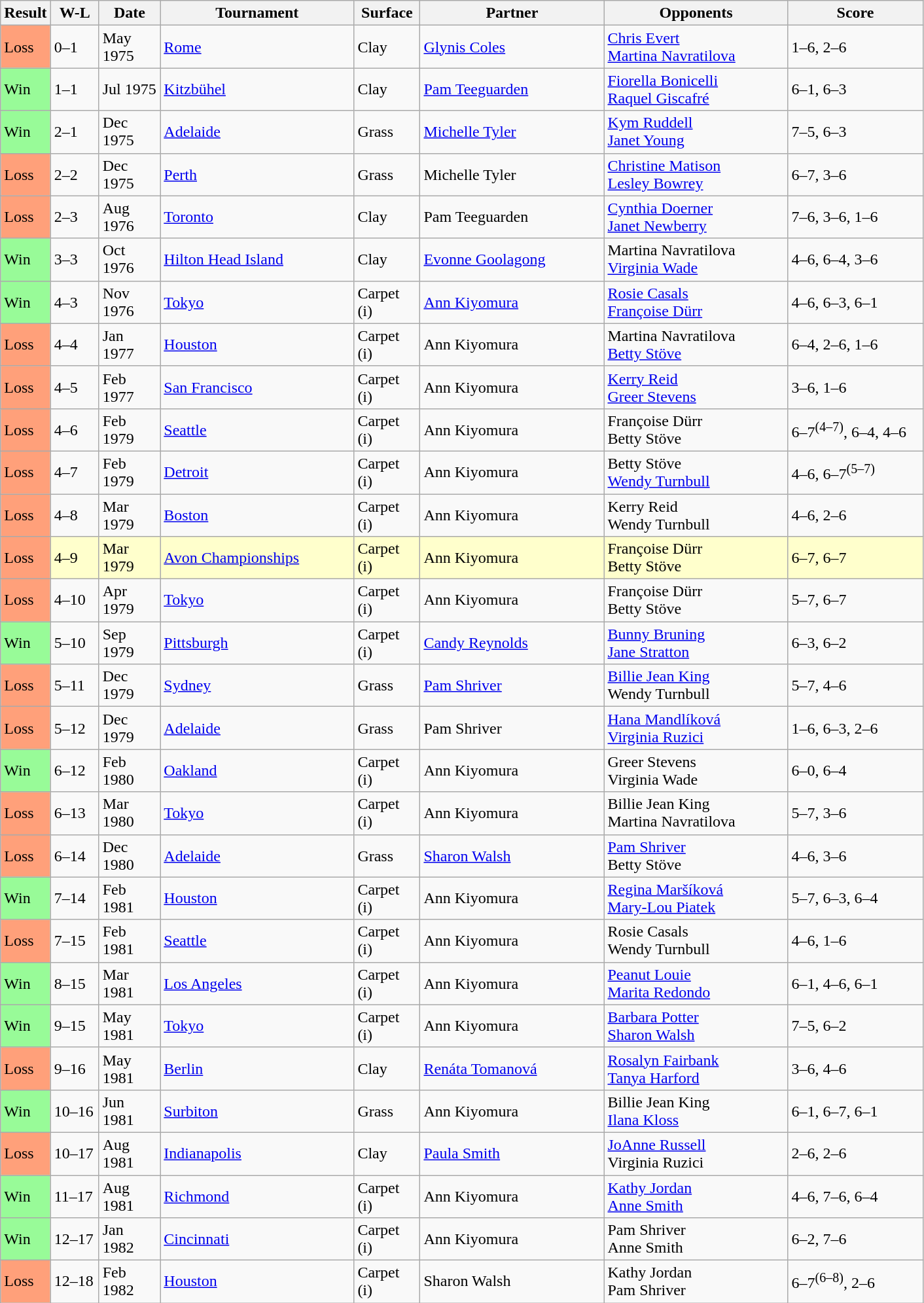<table class="sortable wikitable">
<tr>
<th>Result</th>
<th style="width:42px" class="unsortable">W-L</th>
<th style="width:55px">Date</th>
<th style="width:190px">Tournament</th>
<th style="width:60px">Surface</th>
<th style="width:180px">Partner</th>
<th style="width:180px">Opponents</th>
<th style="width:130px" class="unsortable">Score</th>
</tr>
<tr>
<td style="background:#ffa07a;">Loss</td>
<td>0–1</td>
<td>May 1975</td>
<td><a href='#'>Rome</a></td>
<td>Clay</td>
<td> <a href='#'>Glynis Coles</a></td>
<td> <a href='#'>Chris Evert</a> <br>  <a href='#'>Martina Navratilova</a></td>
<td>1–6, 2–6</td>
</tr>
<tr>
<td style="background:#98fb98;">Win</td>
<td>1–1</td>
<td>Jul 1975</td>
<td><a href='#'>Kitzbühel</a></td>
<td>Clay</td>
<td> <a href='#'>Pam Teeguarden</a></td>
<td> <a href='#'>Fiorella Bonicelli</a> <br>  <a href='#'>Raquel Giscafré</a></td>
<td>6–1, 6–3</td>
</tr>
<tr>
<td style="background:#98fb98;">Win</td>
<td>2–1</td>
<td>Dec 1975</td>
<td><a href='#'>Adelaide</a></td>
<td>Grass</td>
<td> <a href='#'>Michelle Tyler</a></td>
<td> <a href='#'>Kym Ruddell</a> <br>  <a href='#'>Janet Young</a></td>
<td>7–5, 6–3</td>
</tr>
<tr>
<td style="background:#ffa07a;">Loss</td>
<td>2–2</td>
<td>Dec 1975</td>
<td><a href='#'>Perth</a></td>
<td>Grass</td>
<td> Michelle Tyler</td>
<td> <a href='#'>Christine Matison</a> <br>  <a href='#'>Lesley Bowrey</a></td>
<td>6–7, 3–6</td>
</tr>
<tr>
<td style="background:#ffa07a;">Loss</td>
<td>2–3</td>
<td>Aug 1976</td>
<td><a href='#'>Toronto</a></td>
<td>Clay</td>
<td> Pam Teeguarden</td>
<td> <a href='#'>Cynthia Doerner</a> <br>  <a href='#'>Janet Newberry</a></td>
<td>7–6, 3–6, 1–6</td>
</tr>
<tr>
<td style="background:#98fb98;">Win</td>
<td>3–3</td>
<td>Oct 1976</td>
<td><a href='#'>Hilton Head Island</a></td>
<td>Clay</td>
<td> <a href='#'>Evonne Goolagong</a></td>
<td> Martina Navratilova <br>  <a href='#'>Virginia Wade</a></td>
<td>4–6, 6–4, 3–6</td>
</tr>
<tr>
<td style="background:#98fb98;">Win</td>
<td>4–3</td>
<td>Nov 1976</td>
<td><a href='#'>Tokyo</a></td>
<td>Carpet (i)</td>
<td> <a href='#'>Ann Kiyomura</a></td>
<td> <a href='#'>Rosie Casals</a> <br>  <a href='#'>Françoise Dürr</a></td>
<td>4–6, 6–3, 6–1</td>
</tr>
<tr>
<td style="background:#ffa07a;">Loss</td>
<td>4–4</td>
<td>Jan 1977</td>
<td><a href='#'>Houston</a></td>
<td>Carpet (i)</td>
<td> Ann Kiyomura</td>
<td> Martina Navratilova <br>  <a href='#'>Betty Stöve</a></td>
<td>6–4, 2–6, 1–6</td>
</tr>
<tr>
<td style="background:#ffa07a;">Loss</td>
<td>4–5</td>
<td>Feb 1977</td>
<td><a href='#'>San Francisco</a></td>
<td>Carpet (i)</td>
<td> Ann Kiyomura</td>
<td> <a href='#'>Kerry Reid</a> <br>  <a href='#'>Greer Stevens</a></td>
<td>3–6, 1–6</td>
</tr>
<tr>
<td style="background:#ffa07a;">Loss</td>
<td>4–6</td>
<td>Feb 1979</td>
<td><a href='#'>Seattle</a></td>
<td>Carpet (i)</td>
<td> Ann Kiyomura</td>
<td> Françoise Dürr <br>  Betty Stöve</td>
<td>6–7<sup>(4–7)</sup>, 6–4, 4–6</td>
</tr>
<tr>
<td style="background:#ffa07a;">Loss</td>
<td>4–7</td>
<td>Feb 1979</td>
<td><a href='#'>Detroit</a></td>
<td>Carpet (i)</td>
<td> Ann Kiyomura</td>
<td> Betty Stöve <br>  <a href='#'>Wendy Turnbull</a></td>
<td>4–6, 6–7<sup>(5–7)</sup></td>
</tr>
<tr>
<td style="background:#ffa07a;">Loss</td>
<td>4–8</td>
<td>Mar 1979</td>
<td><a href='#'>Boston</a></td>
<td>Carpet (i)</td>
<td> Ann Kiyomura</td>
<td> Kerry Reid <br>  Wendy Turnbull</td>
<td>4–6, 2–6</td>
</tr>
<tr style="background:#ffc;">
<td style="background:#ffa07a;">Loss</td>
<td>4–9</td>
<td>Mar 1979</td>
<td><a href='#'>Avon Championships</a></td>
<td>Carpet (i)</td>
<td> Ann Kiyomura</td>
<td> Françoise Dürr <br>  Betty Stöve</td>
<td>6–7, 6–7</td>
</tr>
<tr>
<td style="background:#ffa07a;">Loss</td>
<td>4–10</td>
<td>Apr 1979</td>
<td><a href='#'>Tokyo</a></td>
<td>Carpet (i)</td>
<td> Ann Kiyomura</td>
<td> Françoise Dürr <br>  Betty Stöve</td>
<td>5–7, 6–7</td>
</tr>
<tr>
<td style="background:#98fb98;">Win</td>
<td>5–10</td>
<td>Sep 1979</td>
<td><a href='#'>Pittsburgh</a></td>
<td>Carpet (i)</td>
<td> <a href='#'>Candy Reynolds</a></td>
<td> <a href='#'>Bunny Bruning</a> <br>  <a href='#'>Jane Stratton</a></td>
<td>6–3, 6–2</td>
</tr>
<tr>
<td style="background:#ffa07a;">Loss</td>
<td>5–11</td>
<td>Dec 1979</td>
<td><a href='#'>Sydney</a></td>
<td>Grass</td>
<td> <a href='#'>Pam Shriver</a></td>
<td> <a href='#'>Billie Jean King</a> <br>  Wendy Turnbull</td>
<td>5–7, 4–6</td>
</tr>
<tr>
<td style="background:#ffa07a;">Loss</td>
<td>5–12</td>
<td>Dec 1979</td>
<td><a href='#'>Adelaide</a></td>
<td>Grass</td>
<td> Pam Shriver</td>
<td> <a href='#'>Hana Mandlíková</a> <br>  <a href='#'>Virginia Ruzici</a></td>
<td>1–6, 6–3, 2–6</td>
</tr>
<tr>
<td style="background:#98fb98;">Win</td>
<td>6–12</td>
<td>Feb 1980</td>
<td><a href='#'>Oakland</a></td>
<td>Carpet (i)</td>
<td> Ann Kiyomura</td>
<td> Greer Stevens <br>  Virginia Wade</td>
<td>6–0, 6–4</td>
</tr>
<tr>
<td style="background:#ffa07a;">Loss</td>
<td>6–13</td>
<td>Mar 1980</td>
<td><a href='#'>Tokyo</a></td>
<td>Carpet (i)</td>
<td> Ann Kiyomura</td>
<td> Billie Jean King <br>  Martina Navratilova</td>
<td>5–7, 3–6</td>
</tr>
<tr>
<td style="background:#ffa07a;">Loss</td>
<td>6–14</td>
<td>Dec 1980</td>
<td><a href='#'>Adelaide</a></td>
<td>Grass</td>
<td> <a href='#'>Sharon Walsh</a></td>
<td> <a href='#'>Pam Shriver</a> <br>  Betty Stöve</td>
<td>4–6, 3–6</td>
</tr>
<tr>
<td style="background:#98fb98;">Win</td>
<td>7–14</td>
<td>Feb 1981</td>
<td><a href='#'>Houston</a></td>
<td>Carpet (i)</td>
<td> Ann Kiyomura</td>
<td> <a href='#'>Regina Maršíková</a> <br>  <a href='#'>Mary-Lou Piatek</a></td>
<td>5–7, 6–3, 6–4</td>
</tr>
<tr>
<td style="background:#ffa07a;">Loss</td>
<td>7–15</td>
<td>Feb 1981</td>
<td><a href='#'>Seattle</a></td>
<td>Carpet (i)</td>
<td> Ann Kiyomura</td>
<td> Rosie Casals <br>  Wendy Turnbull</td>
<td>4–6, 1–6</td>
</tr>
<tr>
<td style="background:#98fb98;">Win</td>
<td>8–15</td>
<td>Mar 1981</td>
<td><a href='#'>Los Angeles</a></td>
<td>Carpet (i)</td>
<td> Ann Kiyomura</td>
<td> <a href='#'>Peanut Louie</a> <br>  <a href='#'>Marita Redondo</a></td>
<td>6–1, 4–6, 6–1</td>
</tr>
<tr>
<td style="background:#98fb98;">Win</td>
<td>9–15</td>
<td>May 1981</td>
<td><a href='#'>Tokyo</a></td>
<td>Carpet (i)</td>
<td> Ann Kiyomura</td>
<td> <a href='#'>Barbara Potter</a> <br>  <a href='#'>Sharon Walsh</a></td>
<td>7–5, 6–2</td>
</tr>
<tr>
<td style="background:#ffa07a;">Loss</td>
<td>9–16</td>
<td>May 1981</td>
<td><a href='#'>Berlin</a></td>
<td>Clay</td>
<td> <a href='#'>Renáta Tomanová</a></td>
<td> <a href='#'>Rosalyn Fairbank</a> <br>  <a href='#'>Tanya Harford</a></td>
<td>3–6, 4–6</td>
</tr>
<tr>
<td style="background:#98fb98;">Win</td>
<td>10–16</td>
<td>Jun 1981</td>
<td><a href='#'>Surbiton</a></td>
<td>Grass</td>
<td> Ann Kiyomura</td>
<td> Billie Jean King <br>  <a href='#'>Ilana Kloss</a></td>
<td>6–1, 6–7, 6–1</td>
</tr>
<tr>
<td style="background:#ffa07a;">Loss</td>
<td>10–17</td>
<td>Aug 1981</td>
<td><a href='#'>Indianapolis</a></td>
<td>Clay</td>
<td> <a href='#'>Paula Smith</a></td>
<td> <a href='#'>JoAnne Russell</a> <br>  Virginia Ruzici</td>
<td>2–6, 2–6</td>
</tr>
<tr>
<td style="background:#98fb98;">Win</td>
<td>11–17</td>
<td>Aug 1981</td>
<td><a href='#'>Richmond</a></td>
<td>Carpet (i)</td>
<td> Ann Kiyomura</td>
<td> <a href='#'>Kathy Jordan</a> <br>  <a href='#'>Anne Smith</a></td>
<td>4–6, 7–6, 6–4</td>
</tr>
<tr>
<td style="background:#98fb98;">Win</td>
<td>12–17</td>
<td>Jan 1982</td>
<td><a href='#'>Cincinnati</a></td>
<td>Carpet (i)</td>
<td> Ann Kiyomura</td>
<td> Pam Shriver <br>  Anne Smith</td>
<td>6–2, 7–6</td>
</tr>
<tr>
<td style="background:#ffa07a;">Loss</td>
<td>12–18</td>
<td>Feb 1982</td>
<td><a href='#'>Houston</a></td>
<td>Carpet (i)</td>
<td> Sharon Walsh</td>
<td> Kathy Jordan <br>  Pam Shriver</td>
<td>6–7<sup>(6–8)</sup>, 2–6</td>
</tr>
</table>
